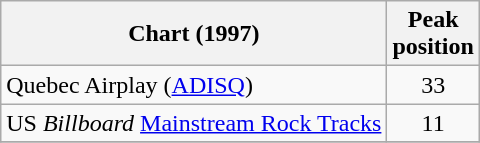<table class="wikitable">
<tr>
<th>Chart (1997)</th>
<th>Peak<br>position</th>
</tr>
<tr>
<td>Quebec Airplay (<a href='#'>ADISQ</a>)</td>
<td align="center">33</td>
</tr>
<tr>
<td>US <em>Billboard</em> <a href='#'>Mainstream Rock Tracks</a></td>
<td align="center">11</td>
</tr>
<tr>
</tr>
</table>
